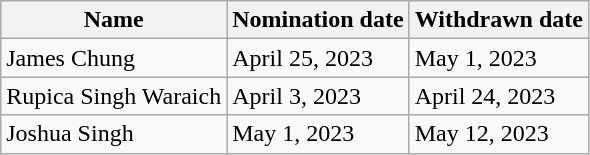<table class="wikitable">
<tr>
<th>Name</th>
<th>Nomination date</th>
<th>Withdrawn date</th>
</tr>
<tr>
<td>James Chung</td>
<td>April 25, 2023</td>
<td>May 1, 2023</td>
</tr>
<tr>
<td>Rupica Singh Waraich</td>
<td>April 3, 2023</td>
<td>April 24, 2023</td>
</tr>
<tr>
<td>Joshua Singh</td>
<td>May 1, 2023</td>
<td>May 12, 2023</td>
</tr>
</table>
